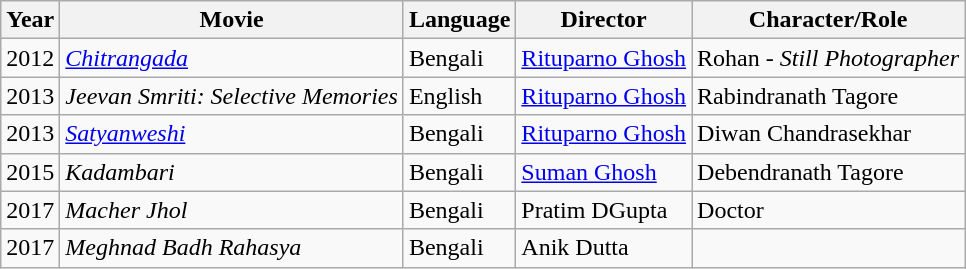<table class="wikitable">
<tr>
<th>Year</th>
<th>Movie</th>
<th>Language</th>
<th>Director</th>
<th>Character/Role</th>
</tr>
<tr>
<td>2012</td>
<td><a href='#'><em>Chitrangada</em></a></td>
<td>Bengali</td>
<td><a href='#'>Rituparno Ghosh</a></td>
<td>Rohan - <em>Still Photographer</em></td>
</tr>
<tr>
<td>2013</td>
<td><em>Jeevan Smriti: Selective Memories</em></td>
<td>English</td>
<td><a href='#'>Rituparno Ghosh</a></td>
<td>Rabindranath Tagore</td>
</tr>
<tr>
<td>2013</td>
<td><a href='#'><em>Satyanweshi</em></a></td>
<td>Bengali</td>
<td><a href='#'>Rituparno Ghosh</a></td>
<td>Diwan Chandrasekhar</td>
</tr>
<tr>
<td>2015</td>
<td><em>Kadambari</em></td>
<td>Bengali</td>
<td><a href='#'>Suman Ghosh</a></td>
<td>Debendranath Tagore</td>
</tr>
<tr>
<td>2017</td>
<td><em>Macher Jhol</em></td>
<td>Bengali</td>
<td>Pratim DGupta</td>
<td>Doctor</td>
</tr>
<tr>
<td>2017</td>
<td><em>Meghnad Badh Rahasya</em></td>
<td>Bengali</td>
<td>Anik Dutta</td>
<td></td>
</tr>
</table>
